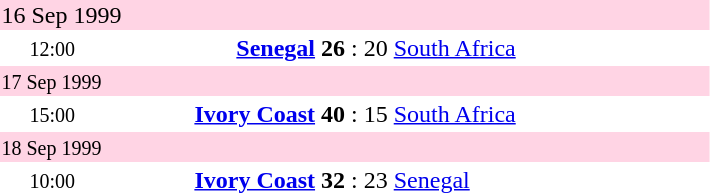<table style="text-align:center; float:left; margin-right:1em;">
<tr>
<th width=15%></th>
<th width=30%></th>
<th width=10%></th>
<th width=30%></th>
<th width=15%></th>
</tr>
<tr align="left" bgcolor=#ffd4e4>
<td colspan=5>16 Sep 1999</td>
</tr>
<tr>
<td><small>12:00</small></td>
<td align="right"><strong><a href='#'>Senegal</a></strong> </td>
<td><strong>26</strong> : 20</td>
<td align="left"> <a href='#'>South Africa</a></td>
<td></td>
</tr>
<tr align="left" bgcolor=#ffd4e4>
<td colspan=5><small>17 Sep 1999</small></td>
</tr>
<tr>
<td><small>15:00</small></td>
<td align="right"><strong><a href='#'>Ivory Coast</a></strong> </td>
<td><strong>40</strong> : 15</td>
<td align="left"> <a href='#'>South Africa</a></td>
<td></td>
</tr>
<tr align="left" bgcolor=#ffd4e4>
<td colspan=5><small>18 Sep 1999</small></td>
</tr>
<tr>
<td><small>10:00</small></td>
<td align="right"><strong><a href='#'>Ivory Coast</a></strong> </td>
<td><strong>32</strong> : 23</td>
<td align="left"> <a href='#'>Senegal</a></td>
<td></td>
</tr>
</table>
